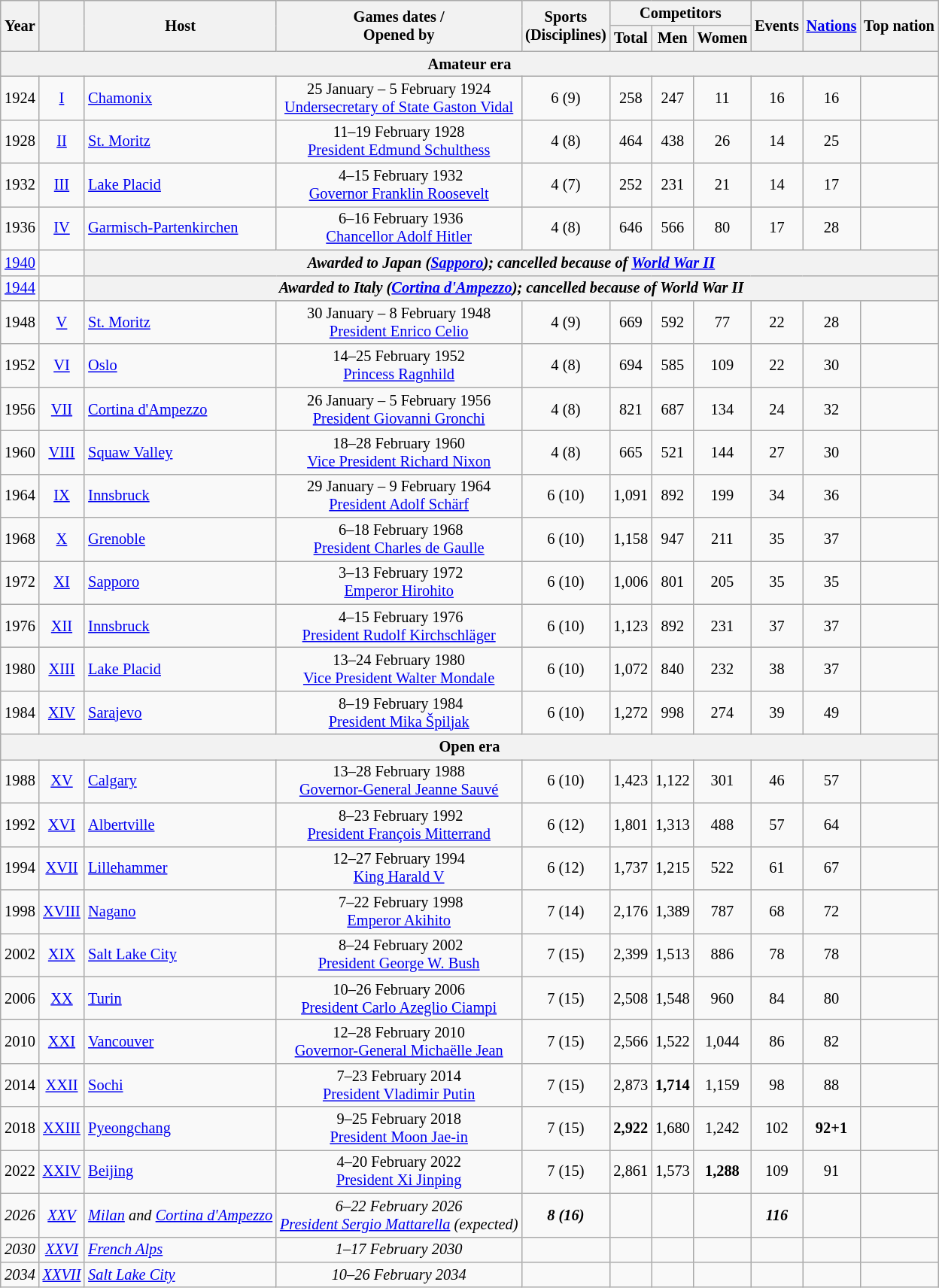<table class="sortable wikitable" style="font-size: 85%; margin-left:auto; margin-right:auto; text-align:center;">
<tr>
<th rowspan="2">Year</th>
<th rowspan="2"></th>
<th rowspan="2">Host</th>
<th rowspan="2">Games dates /<br>Opened by</th>
<th rowspan="2">Sports<br>(Disciplines)</th>
<th colspan="3">Competitors</th>
<th rowspan="2">Events</th>
<th rowspan="2"><a href='#'>Nations</a></th>
<th rowspan="2">Top nation</th>
</tr>
<tr>
<th>Total</th>
<th>Men</th>
<th>Women</th>
</tr>
<tr>
<th colspan="11">Amateur era</th>
</tr>
<tr>
<td>1924</td>
<td><a href='#'>I</a></td>
<td align=left> <a href='#'>Chamonix</a></td>
<td>25 January – 5 February 1924<br><a href='#'>Undersecretary of State Gaston Vidal</a></td>
<td>6 (9)</td>
<td>258</td>
<td>247</td>
<td>11</td>
<td>16</td>
<td>16</td>
<td align=left></td>
</tr>
<tr>
<td>1928</td>
<td><a href='#'>II</a></td>
<td align=left> <a href='#'>St. Moritz</a></td>
<td>11–19 February 1928<br><a href='#'>President Edmund Schulthess</a></td>
<td>4 (8)</td>
<td>464</td>
<td>438</td>
<td>26</td>
<td>14</td>
<td>25</td>
<td align=left></td>
</tr>
<tr>
<td>1932</td>
<td><a href='#'>III</a></td>
<td align=left> <a href='#'>Lake Placid</a></td>
<td> 4–15 February 1932<br><a href='#'>Governor Franklin Roosevelt</a></td>
<td>4 (7)</td>
<td>252</td>
<td>231</td>
<td>21</td>
<td>14</td>
<td>17</td>
<td align=left></td>
</tr>
<tr>
<td>1936</td>
<td><a href='#'>IV</a></td>
<td align=left data-sort-value="Germany (Garmisch-Partenkirchen)"> <a href='#'>Garmisch-Partenkirchen</a></td>
<td> 6–16 February 1936<br><a href='#'>Chancellor Adolf Hitler</a></td>
<td>4 (8)</td>
<td>646</td>
<td>566</td>
<td>80</td>
<td>17</td>
<td>28</td>
<td align=left></td>
</tr>
<tr>
<td><a href='#'>1940</a></td>
<td></td>
<th colspan="9" data-sort-value="Japan (Sapporo)"><em>Awarded to Japan (<a href='#'>Sapporo</a>); cancelled because of <a href='#'>World War II</a></em></th>
</tr>
<tr>
<td><a href='#'>1944</a></td>
<td></td>
<th colspan="9" data-sort-value="Italy (Cortina d'Ampezzo)"><em>Awarded to Italy (<a href='#'>Cortina d'Ampezzo</a>); cancelled because of World War II</em></th>
</tr>
<tr>
<td>1948</td>
<td><a href='#'>V</a></td>
<td align=left> <a href='#'>St. Moritz</a></td>
<td>30 January – 8 February 1948<br><a href='#'>President Enrico Celio</a></td>
<td>4 (9)</td>
<td>669</td>
<td>592</td>
<td>77</td>
<td>22</td>
<td>28</td>
<td align=left><br></td>
</tr>
<tr>
<td>1952</td>
<td><a href='#'>VI</a></td>
<td align=left> <a href='#'>Oslo</a></td>
<td>14–25 February 1952<br><a href='#'>Princess Ragnhild</a></td>
<td>4 (8)</td>
<td>694</td>
<td>585</td>
<td>109</td>
<td>22</td>
<td>30</td>
<td align=left></td>
</tr>
<tr>
<td>1956</td>
<td><a href='#'>VII</a></td>
<td data-sort-value="Italy (Cortina d'Ampezzo)" align=left> <a href='#'>Cortina d'Ampezzo</a></td>
<td>26 January – 5 February 1956<br><a href='#'>President Giovanni Gronchi</a></td>
<td>4 (8)</td>
<td>821</td>
<td>687</td>
<td>134</td>
<td>24</td>
<td>32</td>
<td align=left></td>
</tr>
<tr>
<td>1960</td>
<td><a href='#'>VIII</a></td>
<td align=left> <a href='#'>Squaw Valley</a></td>
<td>18–28 February 1960<br><a href='#'>Vice President Richard Nixon</a></td>
<td>4 (8)</td>
<td>665</td>
<td>521</td>
<td>144</td>
<td>27</td>
<td>30</td>
<td align=left></td>
</tr>
<tr>
<td>1964</td>
<td><a href='#'>IX</a></td>
<td align=left> <a href='#'>Innsbruck</a></td>
<td>29 January – 9 February 1964<br><a href='#'>President Adolf Schärf</a></td>
<td>6 (10)</td>
<td>1,091</td>
<td>892</td>
<td>199</td>
<td>34</td>
<td>36</td>
<td align=left></td>
</tr>
<tr>
<td>1968</td>
<td><a href='#'>X</a></td>
<td align=left> <a href='#'>Grenoble</a></td>
<td> 6–18 February 1968<br><a href='#'>President Charles de Gaulle</a></td>
<td>6 (10)</td>
<td>1,158</td>
<td>947</td>
<td>211</td>
<td>35</td>
<td>37</td>
<td align=left></td>
</tr>
<tr>
<td>1972</td>
<td><a href='#'>XI</a></td>
<td data-sort-value="Japan (Sapporo)" align=left> <a href='#'>Sapporo</a></td>
<td> 3–13 February 1972<br><a href='#'>Emperor Hirohito</a></td>
<td>6 (10)</td>
<td>1,006</td>
<td>801</td>
<td>205</td>
<td>35</td>
<td>35</td>
<td align=left></td>
</tr>
<tr>
<td>1976</td>
<td><a href='#'>XII</a></td>
<td align=left> <a href='#'>Innsbruck</a></td>
<td> 4–15 February 1976<br><a href='#'>President Rudolf Kirchschläger</a></td>
<td>6 (10)</td>
<td>1,123</td>
<td>892</td>
<td>231</td>
<td>37</td>
<td>37</td>
<td align=left></td>
</tr>
<tr>
<td>1980</td>
<td><a href='#'>XIII</a></td>
<td align=left> <a href='#'>Lake Placid</a></td>
<td>13–24 February 1980<br><a href='#'>Vice President Walter Mondale</a></td>
<td>6 (10)</td>
<td>1,072</td>
<td>840</td>
<td>232</td>
<td>38</td>
<td>37</td>
<td align=left></td>
</tr>
<tr>
<td>1984</td>
<td><a href='#'>XIV</a></td>
<td align=left> <a href='#'>Sarajevo</a></td>
<td> 8–19 February 1984<br><a href='#'>President Mika Špiljak</a></td>
<td>6 (10)</td>
<td>1,272</td>
<td>998</td>
<td>274</td>
<td>39</td>
<td>49</td>
<td align=left></td>
</tr>
<tr>
<th colspan="11">Open era</th>
</tr>
<tr>
<td>1988</td>
<td><a href='#'>XV</a></td>
<td align=left> <a href='#'>Calgary</a></td>
<td>13–28 February 1988<br><a href='#'>Governor-General Jeanne Sauvé</a></td>
<td>6 (10)</td>
<td>1,423</td>
<td>1,122</td>
<td>301</td>
<td>46</td>
<td>57</td>
<td align=left></td>
</tr>
<tr>
<td>1992</td>
<td><a href='#'>XVI</a></td>
<td align=left> <a href='#'>Albertville</a></td>
<td> 8–23 February 1992<br><a href='#'>President François Mitterrand</a></td>
<td>6 (12)</td>
<td>1,801</td>
<td>1,313</td>
<td>488</td>
<td>57</td>
<td>64</td>
<td align=left></td>
</tr>
<tr>
<td>1994</td>
<td><a href='#'>XVII</a></td>
<td align=left> <a href='#'>Lillehammer</a></td>
<td>12–27 February 1994<br><a href='#'>King Harald V</a></td>
<td>6 (12)</td>
<td>1,737</td>
<td>1,215</td>
<td>522</td>
<td>61</td>
<td>67</td>
<td align=left></td>
</tr>
<tr>
<td>1998</td>
<td><a href='#'>XVIII</a></td>
<td data-sort-value="Japan (Nagano)" align=left> <a href='#'>Nagano</a></td>
<td> 7–22 February 1998<br><a href='#'>Emperor Akihito</a></td>
<td>7 (14)</td>
<td>2,176</td>
<td>1,389</td>
<td>787</td>
<td>68</td>
<td>72</td>
<td align=left></td>
</tr>
<tr>
<td>2002</td>
<td><a href='#'>XIX</a></td>
<td align=left> <a href='#'>Salt Lake City</a></td>
<td> 8–24 February 2002<br><a href='#'>President George W. Bush</a></td>
<td>7 (15)</td>
<td>2,399</td>
<td>1,513</td>
<td>886</td>
<td>78</td>
<td>78</td>
<td align=left></td>
</tr>
<tr>
<td>2006</td>
<td><a href='#'>XX</a></td>
<td data-sort-value="Italy (Turin)" align=left> <a href='#'>Turin</a></td>
<td>10–26 February 2006<br><a href='#'>President Carlo Azeglio Ciampi</a></td>
<td>7 (15)</td>
<td>2,508</td>
<td>1,548</td>
<td>960</td>
<td>84</td>
<td>80</td>
<td align=left></td>
</tr>
<tr>
<td>2010</td>
<td><a href='#'>XXI</a></td>
<td align=left> <a href='#'>Vancouver</a></td>
<td>12–28 February 2010<br><a href='#'>Governor-General Michaëlle Jean</a></td>
<td>7 (15)</td>
<td>2,566</td>
<td>1,522</td>
<td>1,044</td>
<td>86</td>
<td>82</td>
<td align=left></td>
</tr>
<tr>
<td>2014</td>
<td><a href='#'>XXII</a></td>
<td align=left> <a href='#'>Sochi</a></td>
<td>7–23 February 2014<br><a href='#'>President Vladimir Putin</a></td>
<td>7 (15)</td>
<td>2,873</td>
<td><strong>1,714</strong></td>
<td>1,159</td>
<td>98</td>
<td>88</td>
<td align=left></td>
</tr>
<tr>
<td>2018</td>
<td><a href='#'>XXIII</a></td>
<td align=left> <a href='#'>Pyeongchang</a></td>
<td>9–25 February 2018<br><a href='#'>President Moon Jae-in</a></td>
<td>7 (15)</td>
<td><strong>2,922</strong></td>
<td>1,680</td>
<td>1,242</td>
<td>102</td>
<td><strong>92+1</strong></td>
<td align=left></td>
</tr>
<tr>
<td>2022<em></em></td>
<td><a href='#'>XXIV</a></td>
<td align=left> <a href='#'>Beijing</a></td>
<td>4–20 February 2022<br><a href='#'>President Xi Jinping</a></td>
<td>7 (15)</td>
<td>2,861</td>
<td>1,573</td>
<td><strong>1,288</strong></td>
<td>109</td>
<td>91</td>
<td align=left></td>
</tr>
<tr>
<td><em>2026</em></td>
<td><em><a href='#'>XXV</a></em></td>
<td data-sort-value="Italy (Milan & Cortina d'Ampezzo)" align=left><em> <a href='#'>Milan</a> and <a href='#'>Cortina d'Ampezzo</a></em></td>
<td><em>6–22 February 2026</em><br><em><a href='#'>President Sergio Mattarella</a> (expected)</em></td>
<td><strong><em>8 (16)</em></strong></td>
<td></td>
<td></td>
<td></td>
<td><strong><em>116</em></strong></td>
<td></td>
<td></td>
</tr>
<tr>
<td><em>2030</em></td>
<td><em><a href='#'>XXVI</a></em></td>
<td align=left><em> <a href='#'>French Alps</a></em></td>
<td><em>1–17 February 2030</em></td>
<td></td>
<td></td>
<td></td>
<td></td>
<td></td>
<td></td>
<td></td>
</tr>
<tr>
<td><em>2034</em></td>
<td><em><a href='#'>XXVII</a></em></td>
<td align=left><em> <a href='#'>Salt Lake City</a></em></td>
<td><em>10–26 February 2034</em></td>
<td></td>
<td></td>
<td></td>
<td></td>
<td></td>
<td></td>
<td></td>
</tr>
</table>
